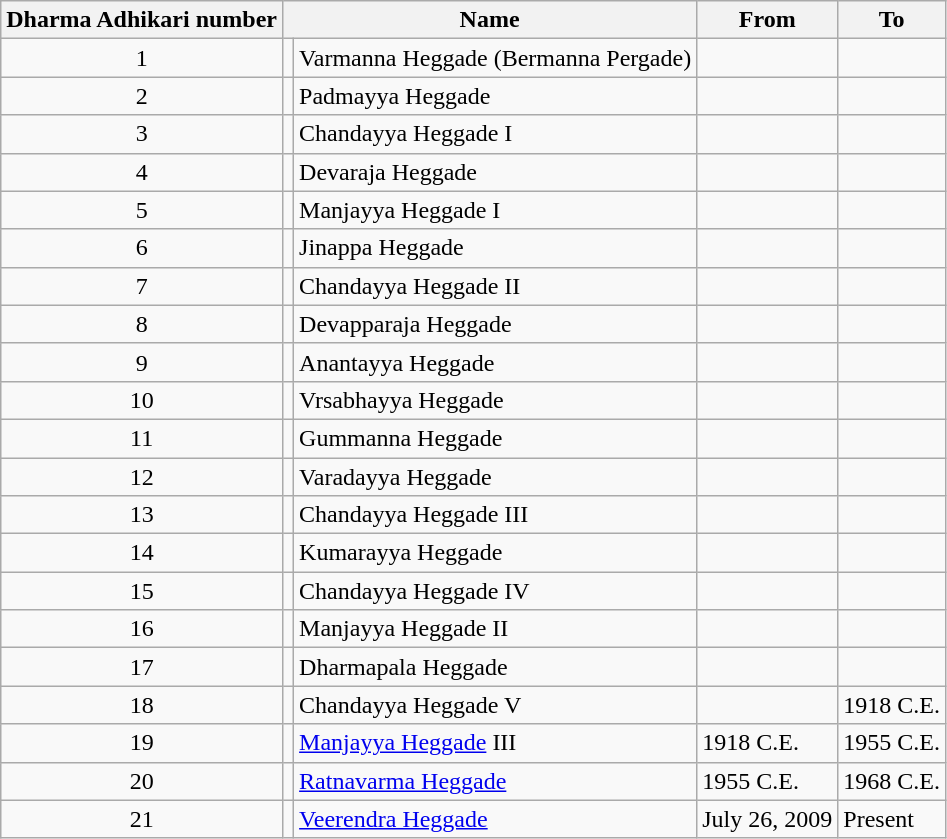<table class="wikitable">
<tr>
<th>Dharma Adhikari number</th>
<th ! colspan="2">Name</th>
<th>From</th>
<th>To</th>
</tr>
<tr>
<td align="center">1</td>
<td></td>
<td>Varmanna Heggade (Bermanna Pergade)</td>
<td></td>
<td></td>
</tr>
<tr>
<td align="center">2</td>
<td></td>
<td>Padmayya Heggade</td>
<td></td>
<td></td>
</tr>
<tr>
<td align="center">3</td>
<td></td>
<td>Chandayya Heggade I</td>
<td></td>
<td></td>
</tr>
<tr>
<td align="center">4</td>
<td></td>
<td>Devaraja Heggade</td>
<td></td>
<td></td>
</tr>
<tr>
<td align="center">5</td>
<td></td>
<td>Manjayya Heggade I</td>
<td></td>
<td></td>
</tr>
<tr>
<td align="center">6</td>
<td></td>
<td>Jinappa Heggade</td>
<td></td>
<td></td>
</tr>
<tr>
<td align="center">7</td>
<td></td>
<td>Chandayya Heggade II</td>
<td></td>
<td></td>
</tr>
<tr>
<td align="center">8</td>
<td></td>
<td>Devapparaja Heggade</td>
<td></td>
<td></td>
</tr>
<tr>
<td align="center">9</td>
<td></td>
<td>Anantayya Heggade</td>
<td></td>
<td></td>
</tr>
<tr>
<td align="center">10</td>
<td></td>
<td>Vrsabhayya Heggade</td>
<td></td>
<td></td>
</tr>
<tr>
<td align="center">11</td>
<td></td>
<td>Gummanna Heggade</td>
<td></td>
<td></td>
</tr>
<tr>
<td align="center">12</td>
<td></td>
<td>Varadayya Heggade</td>
<td></td>
<td></td>
</tr>
<tr>
<td align="center">13</td>
<td></td>
<td>Chandayya Heggade III</td>
<td></td>
<td></td>
</tr>
<tr>
<td align="center">14</td>
<td></td>
<td>Kumarayya Heggade</td>
<td></td>
<td></td>
</tr>
<tr>
<td align="center">15</td>
<td></td>
<td>Chandayya Heggade IV</td>
<td></td>
<td></td>
</tr>
<tr>
<td align="center">16</td>
<td></td>
<td>Manjayya Heggade II</td>
<td></td>
<td></td>
</tr>
<tr>
<td align="center">17</td>
<td></td>
<td>Dharmapala Heggade</td>
<td></td>
<td></td>
</tr>
<tr>
<td align="center">18</td>
<td></td>
<td>Chandayya Heggade V</td>
<td></td>
<td>1918 C.E.</td>
</tr>
<tr>
<td align="center">19</td>
<td></td>
<td><a href='#'>Manjayya Heggade</a> III</td>
<td>1918 C.E.</td>
<td>1955 C.E.</td>
</tr>
<tr>
<td align="center">20</td>
<td></td>
<td><a href='#'>Ratnavarma Heggade</a></td>
<td>1955 C.E.</td>
<td>1968 C.E.</td>
</tr>
<tr>
<td align="center">21</td>
<td></td>
<td><a href='#'>Veerendra Heggade</a></td>
<td>July 26, 2009</td>
<td>Present</td>
</tr>
</table>
